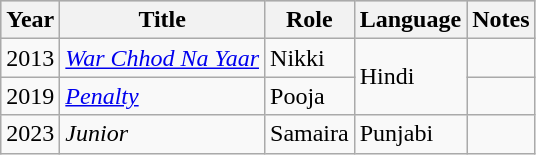<table class="wikitable sortable">
<tr style="background:#ccc; text-align:center;">
<th>Year</th>
<th>Title</th>
<th>Role</th>
<th>Language</th>
<th>Notes</th>
</tr>
<tr>
<td>2013</td>
<td><em><a href='#'>War Chhod Na Yaar</a></em></td>
<td>Nikki</td>
<td rowspan="2">Hindi</td>
<td></td>
</tr>
<tr>
<td>2019</td>
<td><em><a href='#'>Penalty</a></em></td>
<td>Pooja</td>
<td></td>
</tr>
<tr>
<td>2023</td>
<td><em>Junior</em></td>
<td>Samaira</td>
<td>Punjabi</td>
<td></td>
</tr>
</table>
